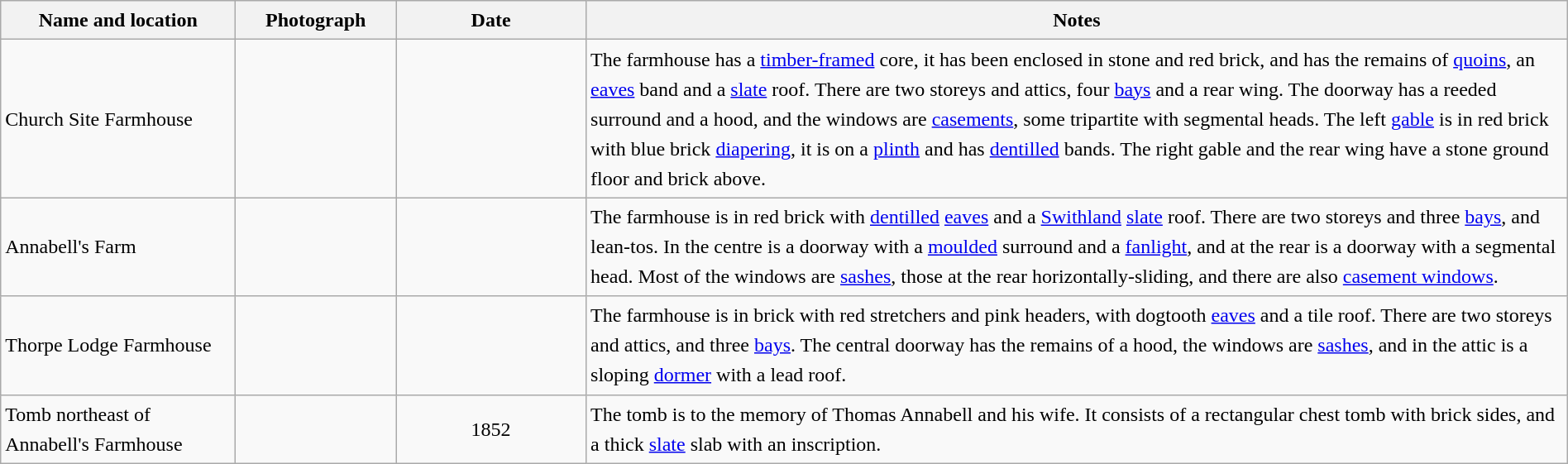<table class="wikitable sortable plainrowheaders" style="width:100%; border:0px; text-align:left; line-height:150%">
<tr>
<th scope="col"  style="width:150px">Name and location</th>
<th scope="col"  style="width:100px" class="unsortable">Photograph</th>
<th scope="col"  style="width:120px">Date</th>
<th scope="col"  style="width:650px" class="unsortable">Notes</th>
</tr>
<tr>
<td>Church Site Farmhouse<br><small></small></td>
<td></td>
<td align="center"></td>
<td>The farmhouse has a <a href='#'>timber-framed</a> core, it has been enclosed in stone and red brick, and has the remains of <a href='#'>quoins</a>, an <a href='#'>eaves</a> band and a <a href='#'>slate</a> roof.  There are two storeys and attics, four <a href='#'>bays</a> and a rear wing.  The doorway has a reeded surround and a hood, and the windows are <a href='#'>casements</a>, some tripartite with segmental heads.  The left <a href='#'>gable</a> is in red brick with blue brick <a href='#'>diapering</a>, it is on a <a href='#'>plinth</a> and has <a href='#'>dentilled</a> bands.  The right gable and the rear wing have a stone ground floor and brick above.</td>
</tr>
<tr>
<td>Annabell's Farm<br><small></small></td>
<td></td>
<td align="center"></td>
<td>The farmhouse is in red brick with <a href='#'>dentilled</a> <a href='#'>eaves</a> and a <a href='#'>Swithland</a> <a href='#'>slate</a> roof.  There are two storeys and three <a href='#'>bays</a>, and lean-tos.  In the centre is a doorway with a <a href='#'>moulded</a> surround and a <a href='#'>fanlight</a>, and at the rear is a doorway with a segmental head.  Most of the windows are <a href='#'>sashes</a>, those at the rear horizontally-sliding, and there are also <a href='#'>casement windows</a>.</td>
</tr>
<tr>
<td>Thorpe Lodge Farmhouse<br><small></small></td>
<td></td>
<td align="center"></td>
<td>The farmhouse is in brick with red stretchers and pink headers, with dogtooth <a href='#'>eaves</a> and a tile roof.  There are two storeys and attics, and three <a href='#'>bays</a>.  The central doorway has the remains of a hood, the windows are <a href='#'>sashes</a>, and in the attic is a sloping <a href='#'>dormer</a> with a lead roof.</td>
</tr>
<tr>
<td>Tomb northeast of Annabell's Farmhouse<br><small></small></td>
<td></td>
<td align="center">1852</td>
<td>The tomb is to the memory of Thomas Annabell and his wife.  It consists of a rectangular chest tomb with brick sides, and a thick <a href='#'>slate</a> slab with an inscription.</td>
</tr>
<tr>
</tr>
</table>
